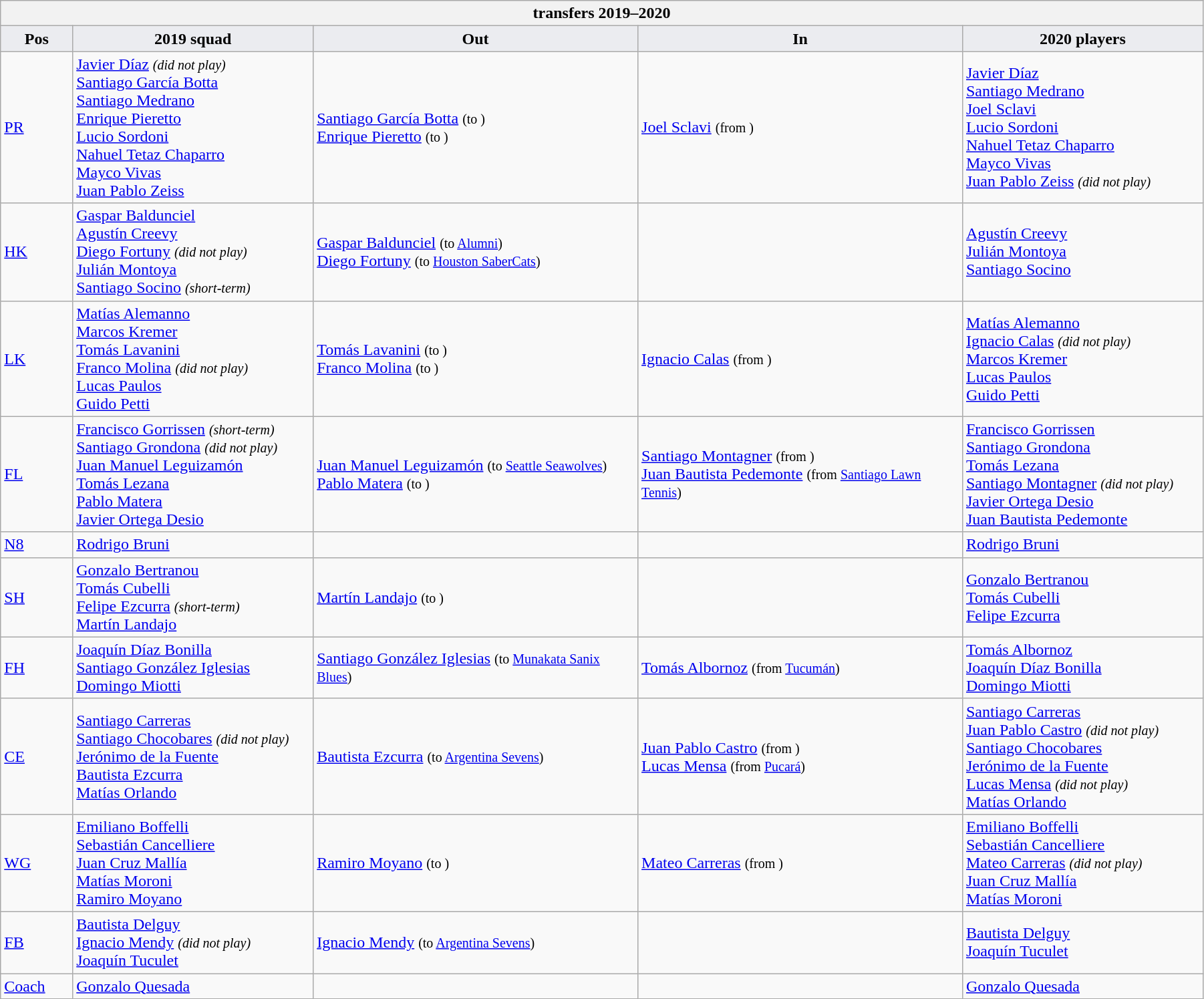<table class="wikitable" style="text-align: left; width:95%">
<tr>
<th colspan="100%"> transfers 2019–2020</th>
</tr>
<tr>
<th style="background:#ebecf0; width:6%;">Pos</th>
<th style="background:#ebecf0; width:20%;">2019 squad</th>
<th style="background:#ebecf0; width:27%;">Out</th>
<th style="background:#ebecf0; width:27%;">In</th>
<th style="background:#ebecf0; width:20%;">2020 players</th>
</tr>
<tr>
<td><a href='#'>PR</a></td>
<td> <a href='#'>Javier Díaz</a> <small><em>(did not play)</em></small> <br> <a href='#'>Santiago García Botta</a> <br> <a href='#'>Santiago Medrano</a> <br> <a href='#'>Enrique Pieretto</a> <br> <a href='#'>Lucio Sordoni</a> <br> <a href='#'>Nahuel Tetaz Chaparro</a> <br> <a href='#'>Mayco Vivas</a> <br> <a href='#'>Juan Pablo Zeiss</a></td>
<td>  <a href='#'>Santiago García Botta</a> <small>(to )</small> <br>  <a href='#'>Enrique Pieretto</a> <small>(to )</small></td>
<td>  <a href='#'>Joel Sclavi</a> <small>(from )</small></td>
<td> <a href='#'>Javier Díaz</a> <br> <a href='#'>Santiago Medrano</a> <br> <a href='#'>Joel Sclavi</a> <br> <a href='#'>Lucio Sordoni</a> <br> <a href='#'>Nahuel Tetaz Chaparro</a> <br> <a href='#'>Mayco Vivas</a> <br> <a href='#'>Juan Pablo Zeiss</a> <small><em>(did not play)</em></small></td>
</tr>
<tr>
<td><a href='#'>HK</a></td>
<td> <a href='#'>Gaspar Baldunciel</a> <br> <a href='#'>Agustín Creevy</a> <br> <a href='#'>Diego Fortuny</a> <small><em>(did not play)</em></small> <br> <a href='#'>Julián Montoya</a> <br> <a href='#'>Santiago Socino</a> <small><em>(short-term)</em></small></td>
<td>  <a href='#'>Gaspar Baldunciel</a> <small>(to <a href='#'>Alumni</a>)</small> <br>  <a href='#'>Diego Fortuny</a> <small>(to  <a href='#'>Houston SaberCats</a>)</small></td>
<td></td>
<td> <a href='#'>Agustín Creevy</a> <br> <a href='#'>Julián Montoya</a> <br> <a href='#'>Santiago Socino</a></td>
</tr>
<tr>
<td><a href='#'>LK</a></td>
<td> <a href='#'>Matías Alemanno</a> <br> <a href='#'>Marcos Kremer</a> <br> <a href='#'>Tomás Lavanini</a> <br> <a href='#'>Franco Molina</a> <small><em>(did not play)</em></small> <br> <a href='#'>Lucas Paulos</a> <br> <a href='#'>Guido Petti</a></td>
<td>  <a href='#'>Tomás Lavanini</a> <small>(to )</small> <br>  <a href='#'>Franco Molina</a> <small>(to )</small></td>
<td>  <a href='#'>Ignacio Calas</a> <small>(from )</small></td>
<td> <a href='#'>Matías Alemanno</a> <br> <a href='#'>Ignacio Calas</a> <small><em>(did not play)</em></small> <br> <a href='#'>Marcos Kremer</a> <br> <a href='#'>Lucas Paulos</a> <br> <a href='#'>Guido Petti</a></td>
</tr>
<tr>
<td><a href='#'>FL</a></td>
<td> <a href='#'>Francisco Gorrissen</a> <small><em>(short-term)</em></small> <br> <a href='#'>Santiago Grondona</a> <small><em>(did not play)</em></small> <br> <a href='#'>Juan Manuel Leguizamón</a> <br> <a href='#'>Tomás Lezana</a> <br> <a href='#'>Pablo Matera</a> <br> <a href='#'>Javier Ortega Desio</a></td>
<td>  <a href='#'>Juan Manuel Leguizamón</a> <small>(to  <a href='#'>Seattle Seawolves</a>)</small> <br>  <a href='#'>Pablo Matera</a> <small>(to )</small></td>
<td>  <a href='#'>Santiago Montagner</a> <small>(from )</small> <br>  <a href='#'>Juan Bautista Pedemonte</a> <small>(from <a href='#'>Santiago Lawn Tennis</a>)</small></td>
<td> <a href='#'>Francisco Gorrissen</a> <br> <a href='#'>Santiago Grondona</a> <br> <a href='#'>Tomás Lezana</a> <br> <a href='#'>Santiago Montagner</a> <small><em>(did not play)</em></small> <br> <a href='#'>Javier Ortega Desio</a> <br> <a href='#'>Juan Bautista Pedemonte</a></td>
</tr>
<tr>
<td><a href='#'>N8</a></td>
<td> <a href='#'>Rodrigo Bruni</a></td>
<td></td>
<td></td>
<td> <a href='#'>Rodrigo Bruni</a></td>
</tr>
<tr>
<td><a href='#'>SH</a></td>
<td> <a href='#'>Gonzalo Bertranou</a> <br> <a href='#'>Tomás Cubelli</a> <br> <a href='#'>Felipe Ezcurra</a> <small><em>(short-term)</em></small> <br> <a href='#'>Martín Landajo</a></td>
<td>  <a href='#'>Martín Landajo</a> <small>(to )</small></td>
<td></td>
<td> <a href='#'>Gonzalo Bertranou</a> <br> <a href='#'>Tomás Cubelli</a> <br> <a href='#'>Felipe Ezcurra</a></td>
</tr>
<tr>
<td><a href='#'>FH</a></td>
<td> <a href='#'>Joaquín Díaz Bonilla</a> <br> <a href='#'>Santiago González Iglesias</a> <br> <a href='#'>Domingo Miotti</a></td>
<td>  <a href='#'>Santiago González Iglesias</a> <small>(to  <a href='#'>Munakata Sanix Blues</a>)</small></td>
<td>  <a href='#'>Tomás Albornoz</a> <small>(from <a href='#'>Tucumán</a>)</small></td>
<td> <a href='#'>Tomás Albornoz</a> <br> <a href='#'>Joaquín Díaz Bonilla</a> <br> <a href='#'>Domingo Miotti</a></td>
</tr>
<tr>
<td><a href='#'>CE</a></td>
<td> <a href='#'>Santiago Carreras</a> <br> <a href='#'>Santiago Chocobares</a> <small><em>(did not play)</em></small> <br> <a href='#'>Jerónimo de la Fuente</a> <br> <a href='#'>Bautista Ezcurra</a> <br> <a href='#'>Matías Orlando</a></td>
<td>  <a href='#'>Bautista Ezcurra</a> <small>(to <a href='#'>Argentina Sevens</a>)</small></td>
<td>  <a href='#'>Juan Pablo Castro</a> <small>(from )</small> <br>  <a href='#'>Lucas Mensa</a> <small>(from <a href='#'>Pucará</a>)</small></td>
<td> <a href='#'>Santiago Carreras</a> <br> <a href='#'>Juan Pablo Castro</a> <small><em>(did not play)</em></small><br> <a href='#'>Santiago Chocobares</a> <br> <a href='#'>Jerónimo de la Fuente</a> <br> <a href='#'>Lucas Mensa</a> <small><em>(did not play)</em></small> <br> <a href='#'>Matías Orlando</a></td>
</tr>
<tr>
<td><a href='#'>WG</a></td>
<td> <a href='#'>Emiliano Boffelli</a> <br> <a href='#'>Sebastián Cancelliere</a> <br> <a href='#'>Juan Cruz Mallía</a> <br> <a href='#'>Matías Moroni</a> <br> <a href='#'>Ramiro Moyano</a></td>
<td>  <a href='#'>Ramiro Moyano</a> <small>(to )</small></td>
<td>  <a href='#'>Mateo Carreras</a> <small>(from )</small></td>
<td> <a href='#'>Emiliano Boffelli</a> <br> <a href='#'>Sebastián Cancelliere</a> <br> <a href='#'>Mateo Carreras</a> <small><em>(did not play)</em></small> <br> <a href='#'>Juan Cruz Mallía</a> <br> <a href='#'>Matías Moroni</a></td>
</tr>
<tr>
<td><a href='#'>FB</a></td>
<td> <a href='#'>Bautista Delguy</a> <br> <a href='#'>Ignacio Mendy</a> <small><em>(did not play)</em></small> <br> <a href='#'>Joaquín Tuculet</a></td>
<td>  <a href='#'>Ignacio Mendy</a> <small>(to <a href='#'>Argentina Sevens</a>)</small></td>
<td></td>
<td> <a href='#'>Bautista Delguy</a> <br> <a href='#'>Joaquín Tuculet</a></td>
</tr>
<tr>
<td><a href='#'>Coach</a></td>
<td> <a href='#'>Gonzalo Quesada</a></td>
<td></td>
<td></td>
<td> <a href='#'>Gonzalo Quesada</a></td>
</tr>
</table>
